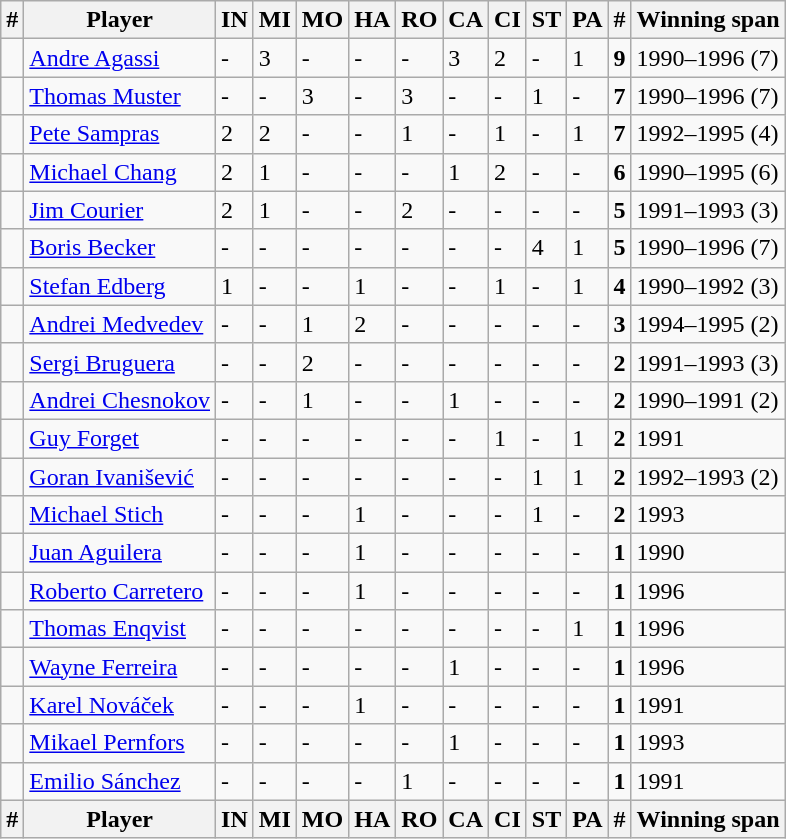<table class="sortable wikitable">
<tr>
<th>#</th>
<th>Player</th>
<th>IN</th>
<th>MI</th>
<th>MO</th>
<th>HA</th>
<th>RO</th>
<th>CA</th>
<th>CI</th>
<th>ST</th>
<th>PA</th>
<th>#</th>
<th>Winning span</th>
</tr>
<tr>
<td></td>
<td> <a href='#'>Andre Agassi</a></td>
<td>-</td>
<td>3</td>
<td>-</td>
<td>-</td>
<td>-</td>
<td>3</td>
<td>2</td>
<td>-</td>
<td>1</td>
<td><strong>9</strong></td>
<td>1990–1996 (7)</td>
</tr>
<tr>
<td></td>
<td> <a href='#'>Thomas Muster</a></td>
<td>-</td>
<td>-</td>
<td>3</td>
<td>-</td>
<td>3</td>
<td>-</td>
<td>-</td>
<td>1</td>
<td>-</td>
<td><strong>7</strong></td>
<td>1990–1996 (7)</td>
</tr>
<tr>
<td></td>
<td> <a href='#'>Pete Sampras</a></td>
<td>2</td>
<td>2</td>
<td>-</td>
<td>-</td>
<td>1</td>
<td>-</td>
<td>1</td>
<td>-</td>
<td>1</td>
<td><strong>7</strong></td>
<td>1992–1995 (4)</td>
</tr>
<tr>
<td></td>
<td> <a href='#'>Michael Chang</a></td>
<td>2</td>
<td>1</td>
<td>-</td>
<td>-</td>
<td>-</td>
<td>1</td>
<td>2</td>
<td>-</td>
<td>-</td>
<td><strong>6</strong></td>
<td>1990–1995 (6)</td>
</tr>
<tr>
<td></td>
<td> <a href='#'>Jim Courier</a></td>
<td>2</td>
<td>1</td>
<td>-</td>
<td>-</td>
<td>2</td>
<td>-</td>
<td>-</td>
<td>-</td>
<td>-</td>
<td><strong>5</strong></td>
<td>1991–1993 (3)</td>
</tr>
<tr>
<td></td>
<td> <a href='#'>Boris Becker</a></td>
<td>-</td>
<td>-</td>
<td>-</td>
<td>-</td>
<td>-</td>
<td>-</td>
<td>-</td>
<td>4</td>
<td>1</td>
<td><strong>5</strong></td>
<td>1990–1996 (7)</td>
</tr>
<tr>
<td></td>
<td> <a href='#'>Stefan Edberg</a></td>
<td>1</td>
<td>-</td>
<td>-</td>
<td>1</td>
<td>-</td>
<td>-</td>
<td>1</td>
<td>-</td>
<td>1</td>
<td><strong>4</strong></td>
<td>1990–1992 (3)</td>
</tr>
<tr>
<td></td>
<td> <a href='#'>Andrei Medvedev</a></td>
<td>-</td>
<td>-</td>
<td>1</td>
<td>2</td>
<td>-</td>
<td>-</td>
<td>-</td>
<td>-</td>
<td>-</td>
<td><strong>3</strong></td>
<td>1994–1995 (2)</td>
</tr>
<tr>
<td></td>
<td> <a href='#'>Sergi Bruguera</a></td>
<td>-</td>
<td>-</td>
<td>2</td>
<td>-</td>
<td>-</td>
<td>-</td>
<td>-</td>
<td>-</td>
<td>-</td>
<td><strong>2</strong></td>
<td>1991–1993 (3)</td>
</tr>
<tr>
<td></td>
<td> <a href='#'>Andrei Chesnokov</a></td>
<td>-</td>
<td>-</td>
<td>1</td>
<td>-</td>
<td>-</td>
<td>1</td>
<td>-</td>
<td>-</td>
<td>-</td>
<td><strong>2</strong></td>
<td>1990–1991 (2)</td>
</tr>
<tr>
<td></td>
<td> <a href='#'>Guy Forget</a></td>
<td>-</td>
<td>-</td>
<td>-</td>
<td>-</td>
<td>-</td>
<td>-</td>
<td>1</td>
<td>-</td>
<td>1</td>
<td><strong>2</strong></td>
<td>1991</td>
</tr>
<tr>
<td></td>
<td> <a href='#'>Goran Ivanišević</a></td>
<td>-</td>
<td>-</td>
<td>-</td>
<td>-</td>
<td>-</td>
<td>-</td>
<td>-</td>
<td>1</td>
<td>1</td>
<td><strong>2</strong></td>
<td>1992–1993 (2)</td>
</tr>
<tr>
<td></td>
<td> <a href='#'>Michael Stich</a></td>
<td>-</td>
<td>-</td>
<td>-</td>
<td>1</td>
<td>-</td>
<td>-</td>
<td>-</td>
<td>1</td>
<td>-</td>
<td><strong>2</strong></td>
<td>1993</td>
</tr>
<tr>
<td></td>
<td> <a href='#'>Juan Aguilera</a></td>
<td>-</td>
<td>-</td>
<td>-</td>
<td>1</td>
<td>-</td>
<td>-</td>
<td>-</td>
<td>-</td>
<td>-</td>
<td><strong>1</strong></td>
<td>1990</td>
</tr>
<tr>
<td></td>
<td> <a href='#'>Roberto Carretero</a></td>
<td>-</td>
<td>-</td>
<td>-</td>
<td>1</td>
<td>-</td>
<td>-</td>
<td>-</td>
<td>-</td>
<td>-</td>
<td><strong>1</strong></td>
<td>1996</td>
</tr>
<tr>
<td></td>
<td> <a href='#'>Thomas Enqvist</a></td>
<td>-</td>
<td>-</td>
<td>-</td>
<td>-</td>
<td>-</td>
<td>-</td>
<td>-</td>
<td>-</td>
<td>1</td>
<td><strong>1</strong></td>
<td>1996</td>
</tr>
<tr>
<td></td>
<td> <a href='#'>Wayne Ferreira</a></td>
<td>-</td>
<td>-</td>
<td>-</td>
<td>-</td>
<td>-</td>
<td>1</td>
<td>-</td>
<td>-</td>
<td>-</td>
<td><strong>1</strong></td>
<td>1996</td>
</tr>
<tr>
<td></td>
<td> <a href='#'>Karel Nováček</a></td>
<td>-</td>
<td>-</td>
<td>-</td>
<td>1</td>
<td>-</td>
<td>-</td>
<td>-</td>
<td>-</td>
<td>-</td>
<td><strong>1</strong></td>
<td>1991</td>
</tr>
<tr>
<td></td>
<td> <a href='#'>Mikael Pernfors</a></td>
<td>-</td>
<td>-</td>
<td>-</td>
<td>-</td>
<td>-</td>
<td>1</td>
<td>-</td>
<td>-</td>
<td>-</td>
<td><strong>1</strong></td>
<td>1993</td>
</tr>
<tr>
<td></td>
<td> <a href='#'>Emilio Sánchez</a></td>
<td>-</td>
<td>-</td>
<td>-</td>
<td>-</td>
<td>1</td>
<td>-</td>
<td>-</td>
<td>-</td>
<td>-</td>
<td><strong>1</strong></td>
<td>1991</td>
</tr>
<tr>
<th>#</th>
<th>Player</th>
<th>IN</th>
<th>MI</th>
<th>MO</th>
<th>HA</th>
<th>RO</th>
<th>CA</th>
<th>CI</th>
<th>ST</th>
<th>PA</th>
<th>#</th>
<th>Winning span</th>
</tr>
</table>
